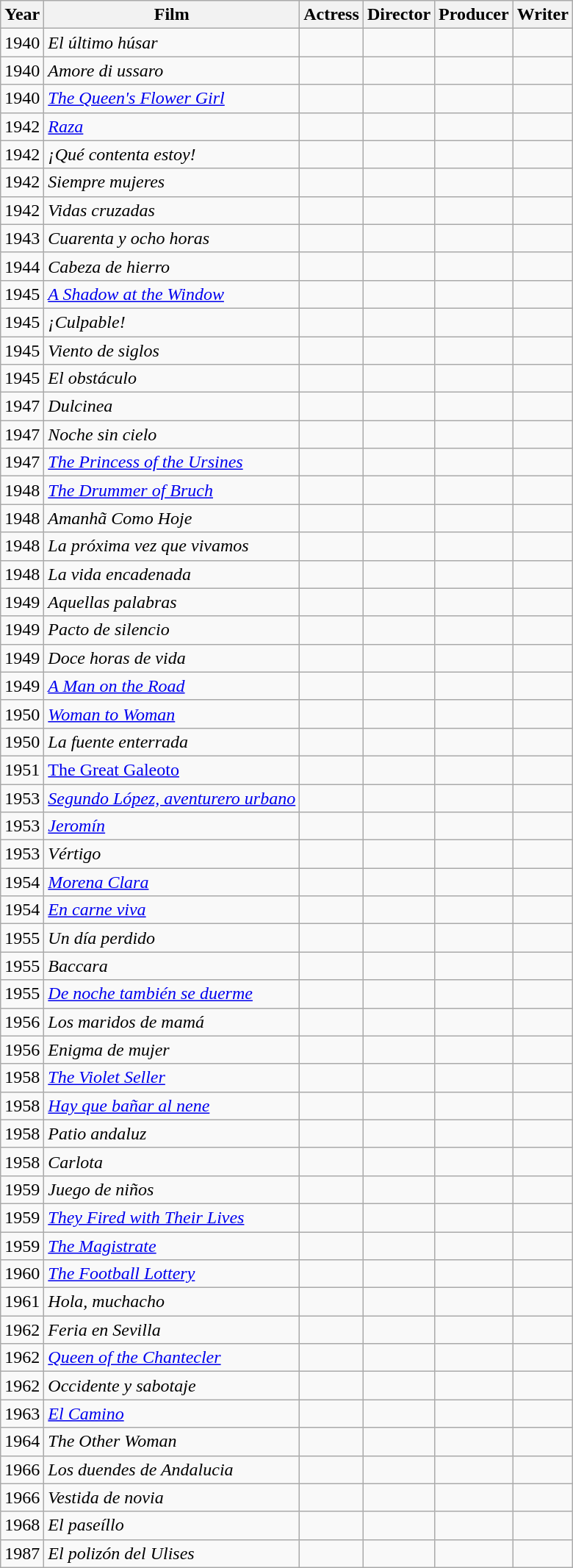<table class="wikitable sortable">
<tr>
<th>Year</th>
<th>Film</th>
<th>Actress</th>
<th>Director</th>
<th>Producer</th>
<th>Writer</th>
</tr>
<tr>
<td>1940</td>
<td><em>El último húsar</em></td>
<td></td>
<td></td>
<td></td>
<td></td>
</tr>
<tr>
<td>1940</td>
<td><em>Amore di ussaro</em></td>
<td></td>
<td></td>
<td></td>
<td></td>
</tr>
<tr>
<td>1940</td>
<td><em><a href='#'>The Queen's Flower Girl</a></em></td>
<td></td>
<td></td>
<td></td>
<td></td>
</tr>
<tr>
<td>1942</td>
<td><em><a href='#'>Raza</a></em></td>
<td></td>
<td></td>
<td></td>
<td></td>
</tr>
<tr>
<td>1942</td>
<td><em>¡Qué contenta estoy!</em></td>
<td></td>
<td></td>
<td></td>
<td></td>
</tr>
<tr>
<td>1942</td>
<td><em>Siempre mujeres</em></td>
<td></td>
<td></td>
<td></td>
<td></td>
</tr>
<tr>
<td>1942</td>
<td><em>Vidas cruzadas</em></td>
<td></td>
<td></td>
<td></td>
<td></td>
</tr>
<tr>
<td>1943</td>
<td><em>Cuarenta y ocho horas</em></td>
<td></td>
<td></td>
<td></td>
<td></td>
</tr>
<tr>
<td>1944</td>
<td><em>Cabeza de hierro</em></td>
<td></td>
<td></td>
<td></td>
<td></td>
</tr>
<tr>
<td>1945</td>
<td><em><a href='#'>A Shadow at the Window</a></em></td>
<td></td>
<td></td>
<td></td>
<td></td>
</tr>
<tr>
<td>1945</td>
<td><em>¡Culpable!</em></td>
<td></td>
<td></td>
<td></td>
<td></td>
</tr>
<tr>
<td>1945</td>
<td><em>Viento de siglos</em></td>
<td></td>
<td></td>
<td></td>
<td></td>
</tr>
<tr>
<td>1945</td>
<td><em>El obstáculo</em></td>
<td></td>
<td></td>
<td></td>
<td></td>
</tr>
<tr>
<td>1947</td>
<td><em>Dulcinea</em></td>
<td></td>
<td></td>
<td></td>
<td></td>
</tr>
<tr>
<td>1947</td>
<td><em>Noche sin cielo</em></td>
<td></td>
<td></td>
<td></td>
<td></td>
</tr>
<tr>
<td>1947</td>
<td><em><a href='#'>The Princess of the Ursines</a></em></td>
<td></td>
<td></td>
<td></td>
<td></td>
</tr>
<tr>
<td>1948</td>
<td><em><a href='#'>The Drummer of Bruch</a></em></td>
<td></td>
<td></td>
<td></td>
<td></td>
</tr>
<tr>
<td>1948</td>
<td><em>Amanhã Como Hoje</em></td>
<td></td>
<td></td>
<td></td>
<td></td>
</tr>
<tr>
<td>1948</td>
<td><em>La próxima vez que vivamos</em></td>
<td></td>
<td></td>
<td></td>
<td></td>
</tr>
<tr>
<td>1948</td>
<td><em>La vida encadenada</em></td>
<td></td>
<td></td>
<td></td>
<td></td>
</tr>
<tr>
<td>1949</td>
<td><em>Aquellas palabras</em></td>
<td></td>
<td></td>
<td></td>
<td></td>
</tr>
<tr>
<td>1949</td>
<td><em>Pacto de silencio</em></td>
<td></td>
<td></td>
<td></td>
<td></td>
</tr>
<tr>
<td>1949</td>
<td><em>Doce horas de vida</em></td>
<td></td>
<td></td>
<td></td>
<td></td>
</tr>
<tr>
<td>1949</td>
<td><em><a href='#'>A Man on the Road</a></em></td>
<td></td>
<td></td>
<td></td>
<td></td>
</tr>
<tr>
<td>1950</td>
<td><em><a href='#'>Woman to Woman</a></em></td>
<td></td>
<td></td>
<td></td>
<td></td>
</tr>
<tr>
<td>1950</td>
<td><em>La fuente enterrada</em></td>
<td></td>
<td></td>
<td></td>
<td></td>
</tr>
<tr>
<td>1951</td>
<td><a href='#'>The Great Galeoto</a></td>
<td></td>
<td></td>
<td></td>
<td></td>
</tr>
<tr>
<td>1953</td>
<td><em><a href='#'>Segundo López, aventurero urbano</a></em></td>
<td></td>
<td></td>
<td></td>
<td></td>
</tr>
<tr>
<td>1953</td>
<td><em><a href='#'>Jeromín</a></em></td>
<td></td>
<td></td>
<td></td>
<td></td>
</tr>
<tr>
<td>1953</td>
<td><em>Vértigo</em></td>
<td></td>
<td></td>
<td></td>
<td></td>
</tr>
<tr>
<td>1954</td>
<td><em><a href='#'>Morena Clara</a></em></td>
<td></td>
<td></td>
<td></td>
<td></td>
</tr>
<tr>
<td>1954</td>
<td><em><a href='#'>En carne viva</a></em></td>
<td></td>
<td></td>
<td></td>
<td></td>
</tr>
<tr>
<td>1955</td>
<td><em>Un día perdido</em></td>
<td></td>
<td></td>
<td></td>
<td></td>
</tr>
<tr>
<td>1955</td>
<td><em>Baccara</em></td>
<td></td>
<td></td>
<td></td>
<td></td>
</tr>
<tr>
<td>1955</td>
<td><em><a href='#'>De noche también se duerme</a></em></td>
<td></td>
<td></td>
<td></td>
<td></td>
</tr>
<tr>
<td>1956</td>
<td><em>Los maridos de mamá</em></td>
<td></td>
<td></td>
<td></td>
<td></td>
</tr>
<tr>
<td>1956</td>
<td><em>Enigma de mujer</em></td>
<td></td>
<td></td>
<td></td>
<td></td>
</tr>
<tr>
<td>1958</td>
<td><em><a href='#'>The Violet Seller</a></em></td>
<td></td>
<td></td>
<td></td>
<td></td>
</tr>
<tr>
<td>1958</td>
<td><em><a href='#'>Hay que bañar al nene</a></em></td>
<td></td>
<td></td>
<td></td>
<td></td>
</tr>
<tr>
<td>1958</td>
<td><em>Patio andaluz</em></td>
<td></td>
<td></td>
<td></td>
<td></td>
</tr>
<tr>
<td>1958</td>
<td><em>Carlota</em></td>
<td></td>
<td></td>
<td></td>
<td></td>
</tr>
<tr>
<td>1959</td>
<td><em>Juego de niños</em></td>
<td></td>
<td></td>
<td></td>
<td></td>
</tr>
<tr>
<td>1959</td>
<td><em><a href='#'>They Fired with Their Lives</a></em></td>
<td></td>
<td></td>
<td></td>
<td></td>
</tr>
<tr>
<td>1959</td>
<td><em><a href='#'>The Magistrate</a></em></td>
<td></td>
<td></td>
<td></td>
<td></td>
</tr>
<tr>
<td>1960</td>
<td><em><a href='#'>The Football Lottery</a></em></td>
<td></td>
<td></td>
<td></td>
<td></td>
</tr>
<tr>
<td>1961</td>
<td><em>Hola, muchacho</em></td>
<td></td>
<td></td>
<td></td>
<td></td>
</tr>
<tr>
<td>1962</td>
<td><em>Feria en Sevilla</em></td>
<td></td>
<td></td>
<td></td>
<td></td>
</tr>
<tr>
<td>1962</td>
<td><em><a href='#'>Queen of the Chantecler</a></em></td>
<td></td>
<td></td>
<td></td>
<td></td>
</tr>
<tr>
<td>1962</td>
<td><em>Occidente y sabotaje</em></td>
<td></td>
<td></td>
<td></td>
<td></td>
</tr>
<tr>
<td>1963</td>
<td><em><a href='#'>El Camino</a></em></td>
<td></td>
<td></td>
<td></td>
<td></td>
</tr>
<tr>
<td>1964</td>
<td><em>The Other Woman</em></td>
<td></td>
<td></td>
<td></td>
<td></td>
</tr>
<tr>
<td>1966</td>
<td><em>Los duendes de Andalucia</em></td>
<td></td>
<td></td>
<td></td>
<td></td>
</tr>
<tr>
<td>1966</td>
<td><em>Vestida de novia</em></td>
<td></td>
<td></td>
<td></td>
<td></td>
</tr>
<tr>
<td>1968</td>
<td><em>El paseíllo</em></td>
<td></td>
<td></td>
<td></td>
<td></td>
</tr>
<tr>
<td>1987</td>
<td><em>El polizón del Ulises</em></td>
<td></td>
<td></td>
<td></td>
<td></td>
</tr>
</table>
